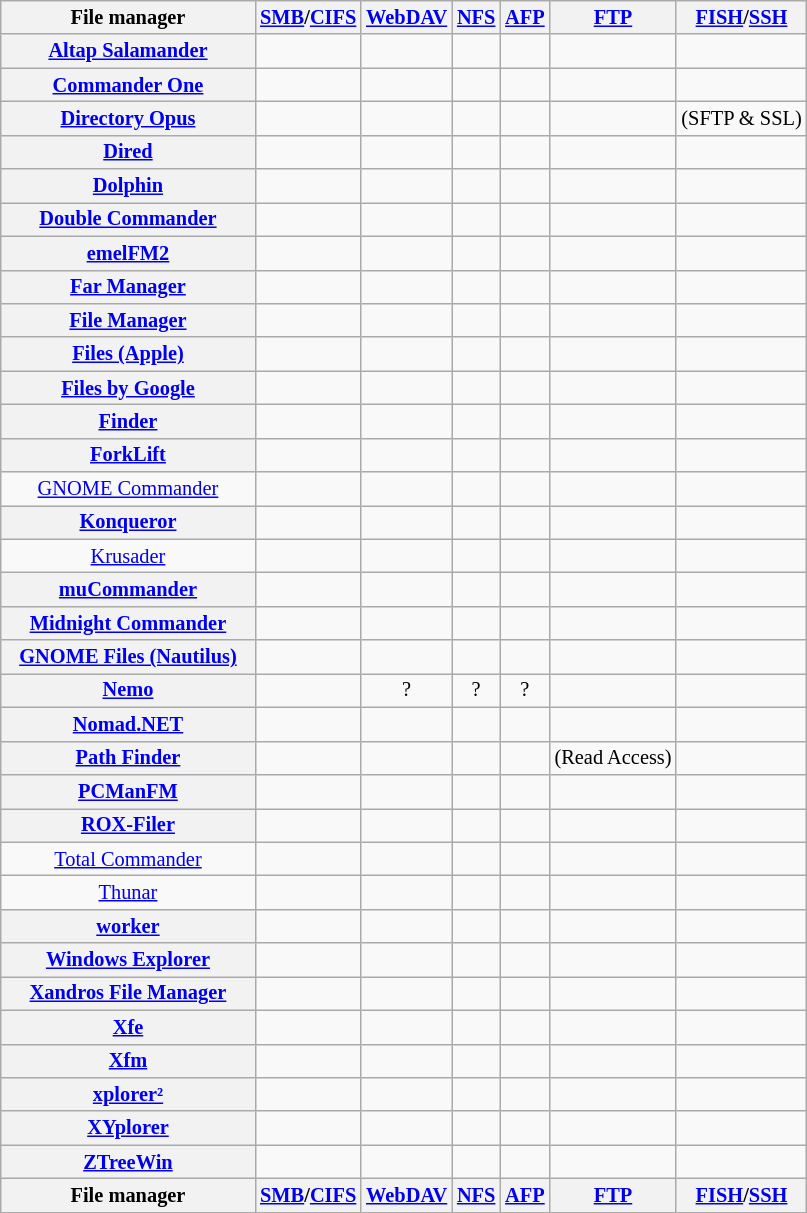<table class="wikitable sortable" style="font-size: 85%; text-align: center; width: auto;">
<tr>
<th style="width:12em">File manager</th>
<th><a href='#'>SMB</a>/<a href='#'>CIFS</a></th>
<th><a href='#'>WebDAV</a></th>
<th><a href='#'>NFS</a></th>
<th><a href='#'>AFP</a></th>
<th><a href='#'>FTP</a></th>
<th><a href='#'>FISH</a>/<a href='#'>SSH</a></th>
</tr>
<tr>
<th><a href='#'>Altap Salamander</a></th>
<td></td>
<td></td>
<td></td>
<td></td>
<td></td>
<td></td>
</tr>
<tr>
<th><a href='#'>Commander One</a></th>
<td></td>
<td></td>
<td></td>
<td></td>
<td></td>
<td></td>
</tr>
<tr>
<th><a href='#'>Directory Opus</a></th>
<td></td>
<td></td>
<td></td>
<td></td>
<td></td>
<td> (SFTP & SSL)</td>
</tr>
<tr>
<th><a href='#'>Dired</a></th>
<td></td>
<td></td>
<td></td>
<td></td>
<td></td>
<td></td>
</tr>
<tr>
<th><a href='#'>Dolphin</a></th>
<td></td>
<td></td>
<td></td>
<td></td>
<td></td>
<td></td>
</tr>
<tr>
<th><a href='#'>Double Commander</a></th>
<td></td>
<td></td>
<td></td>
<td></td>
<td></td>
<td></td>
</tr>
<tr>
<th><a href='#'>emelFM2</a></th>
<td></td>
<td></td>
<td></td>
<td></td>
<td></td>
<td></td>
</tr>
<tr>
<th><a href='#'>Far Manager</a></th>
<td></td>
<td></td>
<td></td>
<td></td>
<td></td>
<td></td>
</tr>
<tr>
<th><a href='#'>File Manager</a></th>
<td></td>
<td></td>
<td></td>
<td></td>
<td></td>
<td></td>
</tr>
<tr>
<th><a href='#'>Files (Apple)</a></th>
<td></td>
<td></td>
<td></td>
<td></td>
<td></td>
<td></td>
</tr>
<tr>
<th><a href='#'>Files by Google</a></th>
<td></td>
<td></td>
<td></td>
<td></td>
<td></td>
<td></td>
</tr>
<tr>
<th><a href='#'>Finder</a></th>
<td></td>
<td></td>
<td></td>
<td></td>
<td></td>
<td></td>
</tr>
<tr>
<th><a href='#'>ForkLift</a></th>
<td></td>
<td></td>
<td></td>
<td></td>
<td></td>
<td></td>
</tr>
<tr>
<td><a href='#'>GNOME Commander</a></td>
<td></td>
<td></td>
<td></td>
<td></td>
<td></td>
<td></td>
</tr>
<tr>
<th><a href='#'>Konqueror</a></th>
<td></td>
<td></td>
<td></td>
<td></td>
<td></td>
<td></td>
</tr>
<tr>
<td><a href='#'>Krusader</a></td>
<td></td>
<td></td>
<td></td>
<td></td>
<td></td>
<td></td>
</tr>
<tr>
<th><a href='#'>muCommander</a></th>
<td></td>
<td></td>
<td></td>
<td></td>
<td></td>
<td></td>
</tr>
<tr>
<th><a href='#'>Midnight Commander</a></th>
<td></td>
<td></td>
<td></td>
<td></td>
<td></td>
<td></td>
</tr>
<tr>
<th><a href='#'>GNOME Files (Nautilus)</a></th>
<td></td>
<td></td>
<td></td>
<td></td>
<td></td>
<td></td>
</tr>
<tr>
<th><a href='#'>Nemo</a></th>
<td></td>
<td>?</td>
<td>?</td>
<td>?</td>
<td></td>
<td></td>
</tr>
<tr>
<th><a href='#'>Nomad.NET</a></th>
<td></td>
<td></td>
<td></td>
<td></td>
<td></td>
<td></td>
</tr>
<tr>
<th><a href='#'>Path Finder</a></th>
<td></td>
<td></td>
<td></td>
<td></td>
<td> (Read Access)</td>
<td></td>
</tr>
<tr>
<th><a href='#'>PCManFM</a></th>
<td></td>
<td></td>
<td></td>
<td></td>
<td></td>
<td></td>
</tr>
<tr>
<th><a href='#'>ROX-Filer</a></th>
<td></td>
<td></td>
<td></td>
<td></td>
<td></td>
<td></td>
</tr>
<tr>
<td><a href='#'>Total Commander</a></td>
<td></td>
<td></td>
<td></td>
<td></td>
<td></td>
<td></td>
</tr>
<tr>
<td><a href='#'>Thunar</a></td>
<td></td>
<td></td>
<td></td>
<td></td>
<td></td>
<td></td>
</tr>
<tr>
<th><a href='#'> worker</a></th>
<td></td>
<td></td>
<td></td>
<td></td>
<td></td>
<td></td>
</tr>
<tr>
<th><a href='#'>Windows Explorer</a></th>
<td></td>
<td></td>
<td></td>
<td></td>
<td></td>
<td></td>
</tr>
<tr>
<th><a href='#'>Xandros File Manager</a></th>
<td></td>
<td></td>
<td></td>
<td></td>
<td></td>
<td></td>
</tr>
<tr>
<th><a href='#'>Xfe</a></th>
<td></td>
<td></td>
<td></td>
<td></td>
<td></td>
<td></td>
</tr>
<tr>
<th><a href='#'>Xfm</a></th>
<td></td>
<td></td>
<td></td>
<td></td>
<td></td>
<td></td>
</tr>
<tr>
<th><a href='#'>xplorer²</a></th>
<td></td>
<td></td>
<td></td>
<td></td>
<td></td>
<td></td>
</tr>
<tr>
<th><a href='#'>XYplorer</a></th>
<td></td>
<td></td>
<td></td>
<td></td>
<td></td>
<td></td>
</tr>
<tr>
<th><a href='#'>ZTreeWin</a></th>
<td></td>
<td></td>
<td></td>
<td></td>
<td></td>
<td></td>
</tr>
<tr class="sortbottom">
<th style="width:12em">File manager</th>
<th><a href='#'>SMB</a>/<a href='#'>CIFS</a></th>
<th><a href='#'>WebDAV</a></th>
<th><a href='#'>NFS</a></th>
<th><a href='#'>AFP</a></th>
<th><a href='#'>FTP</a></th>
<th><a href='#'>FISH</a>/<a href='#'>SSH</a></th>
</tr>
</table>
